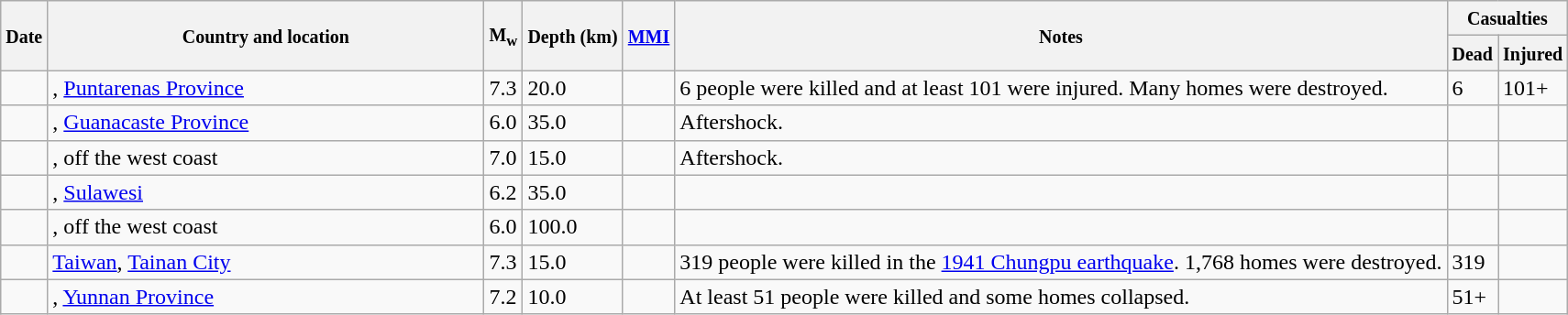<table class="wikitable sortable sort-under" style="border:1px black; margin-left:1em;">
<tr>
<th rowspan="2"><small>Date</small></th>
<th rowspan="2" style="width: 310px"><small>Country and location</small></th>
<th rowspan="2"><small>M<sub>w</sub></small></th>
<th rowspan="2"><small>Depth (km)</small></th>
<th rowspan="2"><small><a href='#'>MMI</a></small></th>
<th rowspan="2" class="unsortable"><small>Notes</small></th>
<th colspan="2"><small>Casualties</small></th>
</tr>
<tr>
<th><small>Dead</small></th>
<th><small>Injured</small></th>
</tr>
<tr>
<td></td>
<td>, <a href='#'>Puntarenas Province</a></td>
<td>7.3</td>
<td>20.0</td>
<td></td>
<td>6 people were killed and at least 101 were injured. Many homes were destroyed.</td>
<td>6</td>
<td>101+</td>
</tr>
<tr>
<td></td>
<td>, <a href='#'>Guanacaste Province</a></td>
<td>6.0</td>
<td>35.0</td>
<td></td>
<td>Aftershock.</td>
<td></td>
<td></td>
</tr>
<tr>
<td></td>
<td>, off the west coast</td>
<td>7.0</td>
<td>15.0</td>
<td></td>
<td>Aftershock.</td>
<td></td>
<td></td>
</tr>
<tr>
<td></td>
<td>, <a href='#'>Sulawesi</a></td>
<td>6.2</td>
<td>35.0</td>
<td></td>
<td></td>
<td></td>
<td></td>
</tr>
<tr>
<td></td>
<td>, off the west coast</td>
<td>6.0</td>
<td>100.0</td>
<td></td>
<td></td>
<td></td>
<td></td>
</tr>
<tr>
<td></td>
<td> <a href='#'>Taiwan</a>, <a href='#'>Tainan City</a></td>
<td>7.3</td>
<td>15.0</td>
<td></td>
<td>319 people were killed in the <a href='#'>1941 Chungpu earthquake</a>. 1,768 homes were destroyed.</td>
<td>319</td>
<td></td>
</tr>
<tr>
<td></td>
<td>, <a href='#'>Yunnan Province</a></td>
<td>7.2</td>
<td>10.0</td>
<td></td>
<td>At least 51 people were killed and some homes collapsed.</td>
<td>51+</td>
<td></td>
</tr>
</table>
